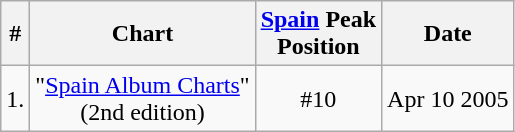<table class="wikitable">
<tr>
<th>#</th>
<th>Chart</th>
<th><a href='#'>Spain</a> Peak<br>Position</th>
<th>Date</th>
</tr>
<tr>
<td>1.</td>
<td align="center">"<a href='#'>Spain Album Charts</a>"<br>(2nd edition)</td>
<td align="center">#10</td>
<td align="center">Apr 10 2005</td>
</tr>
</table>
